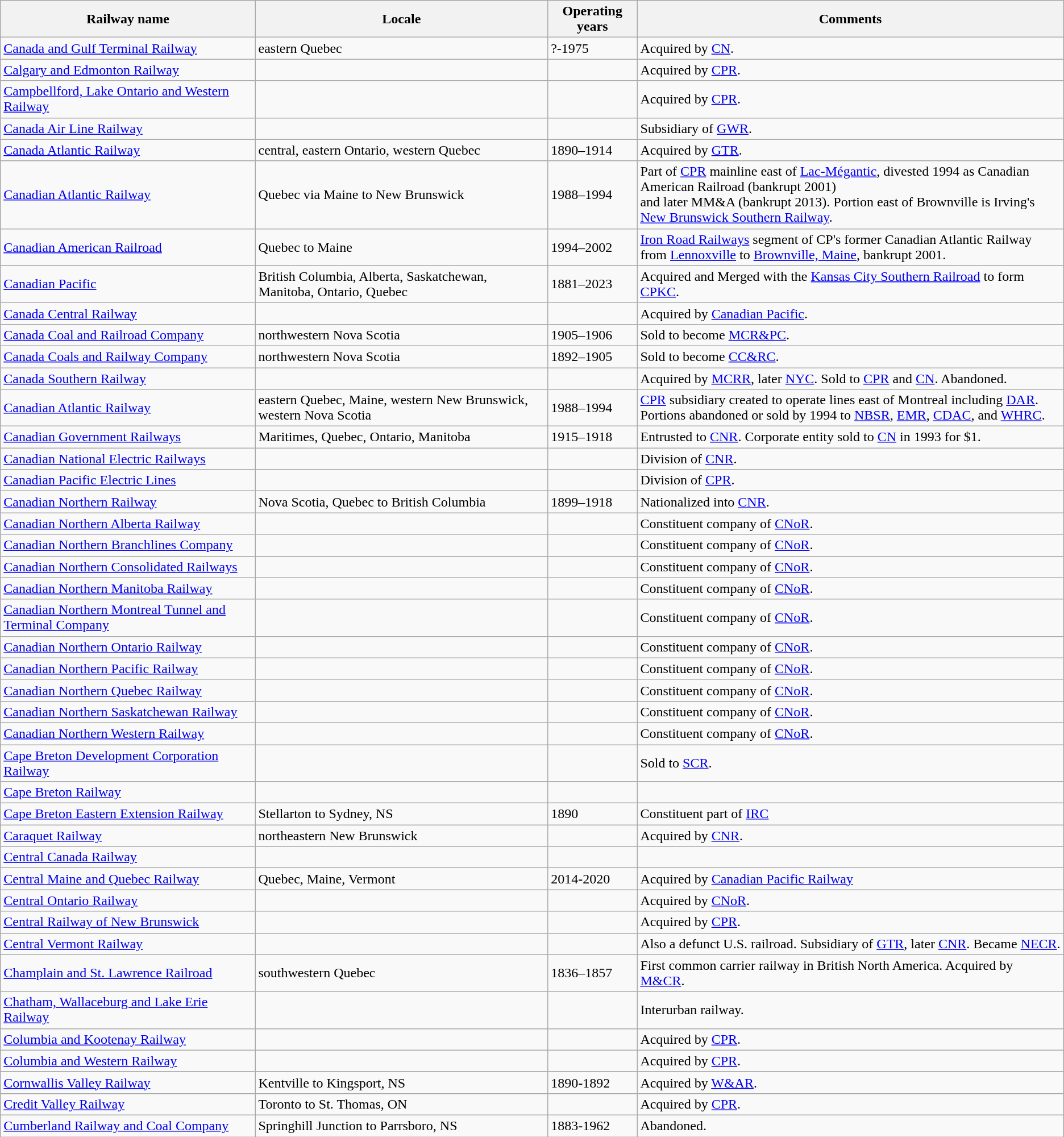<table class="wikitable">
<tr>
<th>Railway name</th>
<th>Locale</th>
<th>Operating years</th>
<th>Comments</th>
</tr>
<tr>
<td><a href='#'>Canada and Gulf Terminal Railway</a></td>
<td>eastern Quebec</td>
<td>?-1975</td>
<td>Acquired by <a href='#'>CN</a>.</td>
</tr>
<tr>
<td><a href='#'>Calgary and Edmonton Railway</a></td>
<td></td>
<td></td>
<td>Acquired by <a href='#'>CPR</a>.</td>
</tr>
<tr>
<td><a href='#'>Campbellford, Lake Ontario and Western Railway</a></td>
<td></td>
<td></td>
<td>Acquired by <a href='#'>CPR</a>.</td>
</tr>
<tr>
<td><a href='#'>Canada Air Line Railway</a></td>
<td></td>
<td></td>
<td>Subsidiary of <a href='#'>GWR</a>.</td>
</tr>
<tr>
<td><a href='#'>Canada Atlantic Railway</a></td>
<td>central, eastern Ontario, western Quebec</td>
<td>1890–1914</td>
<td>Acquired by <a href='#'>GTR</a>.</td>
</tr>
<tr>
<td><a href='#'>Canadian Atlantic Railway</a></td>
<td>Quebec via Maine to New Brunswick</td>
<td>1988–1994</td>
<td>Part of <a href='#'>CPR</a> mainline east of <a href='#'>Lac-Mégantic</a>, divested 1994 as Canadian American Railroad (bankrupt 2001) <br> and later MM&A (bankrupt 2013). Portion east of Brownville is Irving's <a href='#'>New Brunswick Southern Railway</a>.</td>
</tr>
<tr>
<td><a href='#'>Canadian American Railroad</a></td>
<td>Quebec to Maine</td>
<td>1994–2002</td>
<td><a href='#'>Iron Road Railways</a> segment of CP's former Canadian Atlantic Railway <br>  from <a href='#'>Lennoxville</a> to <a href='#'>Brownville, Maine</a>, bankrupt 2001.</td>
</tr>
<tr>
<td><a href='#'>Canadian Pacific</a></td>
<td>British Columbia, Alberta, Saskatchewan, Manitoba, Ontario, Quebec</td>
<td>1881–2023</td>
<td>Acquired and Merged with the <a href='#'>Kansas City Southern Railroad</a> to form <a href='#'>CPKC</a>.</td>
</tr>
<tr>
<td><a href='#'>Canada Central Railway</a></td>
<td></td>
<td></td>
<td>Acquired by <a href='#'>Canadian Pacific</a>.</td>
</tr>
<tr>
<td><a href='#'>Canada Coal and Railroad Company</a></td>
<td>northwestern Nova Scotia</td>
<td>1905–1906</td>
<td>Sold to become <a href='#'>MCR&PC</a>.</td>
</tr>
<tr>
<td><a href='#'>Canada Coals and Railway Company</a></td>
<td>northwestern Nova Scotia</td>
<td>1892–1905</td>
<td>Sold to become <a href='#'>CC&RC</a>.</td>
</tr>
<tr>
<td><a href='#'>Canada Southern Railway</a></td>
<td></td>
<td></td>
<td>Acquired by <a href='#'>MCRR</a>, later <a href='#'>NYC</a>.  Sold to <a href='#'>CPR</a> and <a href='#'>CN</a>.  Abandoned.</td>
</tr>
<tr>
<td><a href='#'>Canadian Atlantic Railway</a></td>
<td>eastern Quebec, Maine, western New Brunswick, western Nova Scotia</td>
<td>1988–1994</td>
<td><a href='#'>CPR</a> subsidiary created to operate lines east of Montreal including <a href='#'>DAR</a>. <br> Portions abandoned or sold by 1994 to <a href='#'>NBSR</a>, <a href='#'>EMR</a>, <a href='#'>CDAC</a>, and <a href='#'>WHRC</a>.</td>
</tr>
<tr>
<td><a href='#'>Canadian Government Railways</a></td>
<td>Maritimes, Quebec, Ontario, Manitoba</td>
<td>1915–1918</td>
<td>Entrusted to <a href='#'>CNR</a>.  Corporate entity sold to <a href='#'>CN</a> in 1993 for $1.</td>
</tr>
<tr>
<td><a href='#'>Canadian National Electric Railways</a></td>
<td></td>
<td></td>
<td>Division of <a href='#'>CNR</a>.</td>
</tr>
<tr>
<td><a href='#'>Canadian Pacific Electric Lines</a></td>
<td></td>
<td></td>
<td>Division of <a href='#'>CPR</a>.</td>
</tr>
<tr>
<td><a href='#'>Canadian Northern Railway</a></td>
<td>Nova Scotia, Quebec to British Columbia</td>
<td>1899–1918</td>
<td>Nationalized into <a href='#'>CNR</a>.</td>
</tr>
<tr>
<td><a href='#'>Canadian Northern Alberta Railway</a></td>
<td></td>
<td></td>
<td>Constituent company of <a href='#'>CNoR</a>.</td>
</tr>
<tr>
<td><a href='#'>Canadian Northern Branchlines Company</a></td>
<td></td>
<td></td>
<td>Constituent company of <a href='#'>CNoR</a>.</td>
</tr>
<tr>
<td><a href='#'>Canadian Northern Consolidated Railways</a></td>
<td></td>
<td></td>
<td>Constituent company of <a href='#'>CNoR</a>.</td>
</tr>
<tr>
<td><a href='#'>Canadian Northern Manitoba Railway</a></td>
<td></td>
<td></td>
<td>Constituent company of <a href='#'>CNoR</a>.</td>
</tr>
<tr>
<td><a href='#'>Canadian Northern Montreal Tunnel and Terminal Company</a></td>
<td></td>
<td></td>
<td>Constituent company of <a href='#'>CNoR</a>.</td>
</tr>
<tr>
<td><a href='#'>Canadian Northern Ontario Railway</a></td>
<td></td>
<td></td>
<td>Constituent company of <a href='#'>CNoR</a>.</td>
</tr>
<tr>
<td><a href='#'>Canadian Northern Pacific Railway</a></td>
<td></td>
<td></td>
<td>Constituent company of <a href='#'>CNoR</a>.</td>
</tr>
<tr>
<td><a href='#'>Canadian Northern Quebec Railway</a></td>
<td></td>
<td></td>
<td>Constituent company of <a href='#'>CNoR</a>.</td>
</tr>
<tr>
<td><a href='#'>Canadian Northern Saskatchewan Railway</a></td>
<td></td>
<td></td>
<td>Constituent company of <a href='#'>CNoR</a>.</td>
</tr>
<tr>
<td><a href='#'>Canadian Northern Western Railway</a></td>
<td></td>
<td></td>
<td>Constituent company of <a href='#'>CNoR</a>.</td>
</tr>
<tr>
<td><a href='#'>Cape Breton Development Corporation Railway</a></td>
<td></td>
<td></td>
<td>Sold to <a href='#'>SCR</a>.</td>
</tr>
<tr>
<td><a href='#'>Cape Breton Railway</a></td>
<td></td>
<td></td>
<td></td>
</tr>
<tr>
<td><a href='#'>Cape Breton Eastern Extension Railway</a></td>
<td>Stellarton to Sydney, NS</td>
<td>1890</td>
<td>Constituent part of <a href='#'>IRC</a></td>
</tr>
<tr>
<td><a href='#'>Caraquet Railway</a></td>
<td>northeastern New Brunswick</td>
<td></td>
<td>Acquired by <a href='#'>CNR</a>.</td>
</tr>
<tr>
<td><a href='#'>Central Canada Railway</a></td>
<td></td>
<td></td>
<td></td>
</tr>
<tr>
<td><a href='#'>Central Maine and Quebec Railway</a></td>
<td>Quebec, Maine, Vermont</td>
<td>2014-2020</td>
<td>Acquired by <a href='#'>Canadian Pacific Railway</a></td>
</tr>
<tr>
<td><a href='#'>Central Ontario Railway</a></td>
<td></td>
<td></td>
<td>Acquired by <a href='#'>CNoR</a>.</td>
</tr>
<tr>
<td><a href='#'>Central Railway of New Brunswick</a></td>
<td></td>
<td></td>
<td>Acquired by <a href='#'>CPR</a>.</td>
</tr>
<tr>
<td><a href='#'>Central Vermont Railway</a></td>
<td></td>
<td></td>
<td>Also a defunct U.S. railroad.  Subsidiary of <a href='#'>GTR</a>, later <a href='#'>CNR</a>.  Became <a href='#'>NECR</a>.</td>
</tr>
<tr>
<td><a href='#'>Champlain and St. Lawrence Railroad</a></td>
<td>southwestern Quebec</td>
<td>1836–1857</td>
<td>First common carrier railway in British North America.  Acquired by <a href='#'>M&CR</a>.</td>
</tr>
<tr>
<td><a href='#'>Chatham, Wallaceburg and Lake Erie Railway</a></td>
<td></td>
<td></td>
<td>Interurban railway.</td>
</tr>
<tr>
<td><a href='#'>Columbia and Kootenay Railway</a></td>
<td></td>
<td></td>
<td>Acquired by <a href='#'>CPR</a>.</td>
</tr>
<tr>
<td><a href='#'>Columbia and Western Railway</a></td>
<td></td>
<td></td>
<td>Acquired by <a href='#'>CPR</a>.</td>
</tr>
<tr>
<td><a href='#'>Cornwallis Valley Railway</a></td>
<td>Kentville to Kingsport, NS</td>
<td>1890-1892</td>
<td>Acquired by <a href='#'>W&AR</a>.</td>
</tr>
<tr>
<td><a href='#'>Credit Valley Railway</a></td>
<td>Toronto to St. Thomas, ON</td>
<td></td>
<td>Acquired by <a href='#'>CPR</a>.</td>
</tr>
<tr>
<td><a href='#'>Cumberland Railway and Coal Company</a></td>
<td>Springhill Junction to Parrsboro, NS</td>
<td>1883-1962</td>
<td>Abandoned.</td>
</tr>
</table>
